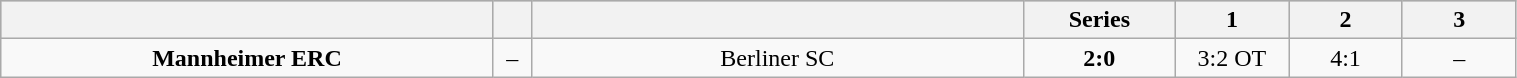<table class="wikitable" width="80%">
<tr style="background-color:#c0c0c0;">
<th style="width:32.5%;"></th>
<th style="width:2.5%;"></th>
<th style="width:32.5%;"></th>
<th style="width:10%;">Series</th>
<th style="width:7.5%;">1</th>
<th style="width:7.5%;">2</th>
<th style="width:7.5%;">3</th>
</tr>
<tr align="center">
<td><strong>Mannheimer ERC</strong></td>
<td>–</td>
<td>Berliner SC</td>
<td><strong>2:0</strong></td>
<td>3:2 OT</td>
<td>4:1</td>
<td>–</td>
</tr>
</table>
